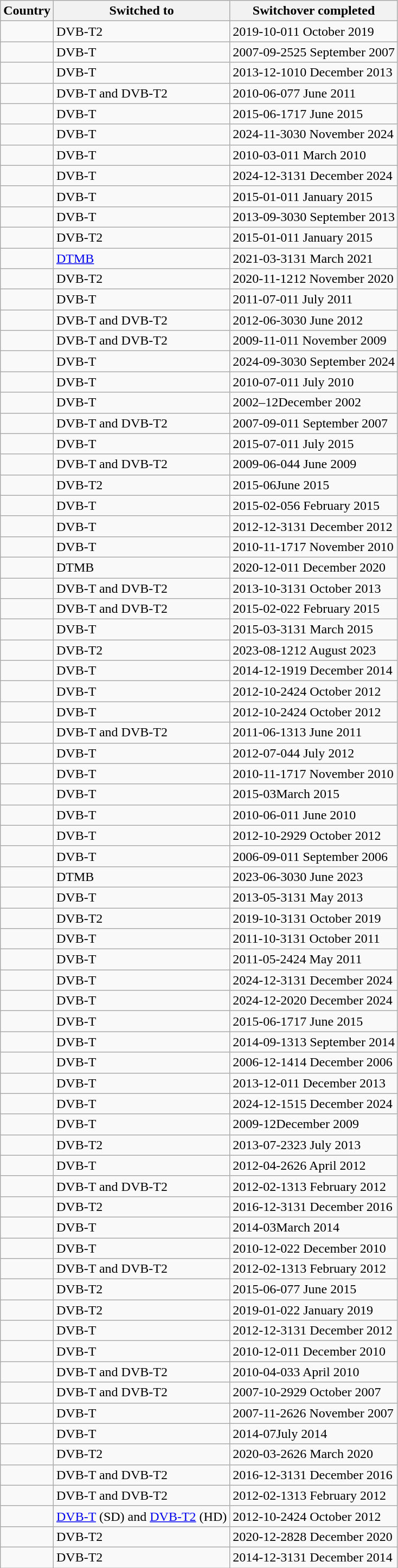<table class="wikitable sortable">
<tr>
<th>Country</th>
<th>Switched to</th>
<th>Switchover completed</th>
</tr>
<tr>
<td></td>
<td>DVB-T2</td>
<td><span>2019-10-01</span>1 October 2019</td>
</tr>
<tr>
<td></td>
<td>DVB-T</td>
<td><span>2007-09-25</span>25 September 2007</td>
</tr>
<tr>
<td></td>
<td>DVB-T</td>
<td><span>2013-12-10</span>10 December 2013</td>
</tr>
<tr>
<td></td>
<td>DVB-T and DVB-T2</td>
<td><span>2010-06-07</span>7 June 2011</td>
</tr>
<tr>
<td></td>
<td>DVB-T</td>
<td><span>2015-06-17</span>17 June 2015</td>
</tr>
<tr>
<td></td>
<td>DVB-T</td>
<td><span>2024-11-30</span>30 November 2024</td>
</tr>
<tr>
<td></td>
<td>DVB-T</td>
<td><span>2010-03-01</span>1 March 2010</td>
</tr>
<tr>
<td></td>
<td>DVB-T</td>
<td><span>2024-12-31</span>31 December 2024</td>
</tr>
<tr>
<td></td>
<td>DVB-T</td>
<td><span>2015-01-01</span>1 January 2015</td>
</tr>
<tr>
<td></td>
<td>DVB-T</td>
<td><span>2013-09-30</span>30 September 2013</td>
</tr>
<tr>
<td></td>
<td>DVB-T2</td>
<td><span>2015-01-01</span>1 January 2015</td>
</tr>
<tr>
<td></td>
<td><a href='#'>DTMB</a></td>
<td><span>2021-03-31</span>31 March 2021</td>
</tr>
<tr>
<td></td>
<td>DVB-T2</td>
<td><span>2020-11-12</span>12 November 2020</td>
</tr>
<tr>
<td></td>
<td>DVB-T</td>
<td><span>2011-07-01</span>1 July 2011</td>
</tr>
<tr>
<td></td>
<td>DVB-T and DVB-T2</td>
<td><span>2012-06-30</span>30 June 2012</td>
</tr>
<tr>
<td></td>
<td>DVB-T and DVB-T2</td>
<td><span>2009-11-01</span>1 November 2009</td>
</tr>
<tr>
<td></td>
<td>DVB-T</td>
<td><span>2024-09-30</span>30 September 2024</td>
</tr>
<tr>
<td></td>
<td>DVB-T</td>
<td><span>2010-07-01</span>1 July 2010</td>
</tr>
<tr>
<td></td>
<td>DVB-T</td>
<td><span>2002–12</span>December 2002</td>
</tr>
<tr>
<td></td>
<td>DVB-T and DVB-T2</td>
<td><span>2007-09-01</span>1 September 2007</td>
</tr>
<tr>
<td></td>
<td>DVB-T</td>
<td><span>2015-07-01</span>1 July 2015</td>
</tr>
<tr>
<td></td>
<td>DVB-T and DVB-T2</td>
<td><span>2009-06-04</span>4 June 2009</td>
</tr>
<tr>
<td></td>
<td>DVB-T2</td>
<td><span>2015-06</span>June 2015</td>
</tr>
<tr>
<td></td>
<td>DVB-T</td>
<td><span>2015-02-05</span>6 February 2015</td>
</tr>
<tr>
<td></td>
<td>DVB-T</td>
<td><span>2012-12-31</span>31 December 2012</td>
</tr>
<tr>
<td></td>
<td>DVB-T</td>
<td><span>2010-11-17</span>17 November 2010</td>
</tr>
<tr>
<td></td>
<td>DTMB</td>
<td><span>2020-12-01</span>1 December 2020</td>
</tr>
<tr>
<td></td>
<td>DVB-T and DVB-T2</td>
<td><span>2013-10-31</span>31 October 2013</td>
</tr>
<tr>
<td></td>
<td>DVB-T and DVB-T2</td>
<td><span>2015-02-02</span>2 February 2015</td>
</tr>
<tr>
<td></td>
<td>DVB-T</td>
<td><span>2015-03-31</span>31 March 2015</td>
</tr>
<tr>
<td></td>
<td>DVB-T2</td>
<td><span>2023-08-12</span>12 August 2023</td>
</tr>
<tr>
<td></td>
<td>DVB-T</td>
<td><span>2014-12-19</span>19 December 2014</td>
</tr>
<tr>
<td></td>
<td>DVB-T</td>
<td><span>2012-10-24</span>24 October 2012</td>
</tr>
<tr>
<td></td>
<td>DVB-T</td>
<td><span>2012-10-24</span>24 October 2012</td>
</tr>
<tr>
<td></td>
<td>DVB-T and DVB-T2</td>
<td><span>2011-06-13</span>13 June 2011</td>
</tr>
<tr>
<td></td>
<td>DVB-T</td>
<td><span>2012-07-04</span>4 July 2012</td>
</tr>
<tr>
<td></td>
<td>DVB-T</td>
<td><span>2010-11-17</span>17 November 2010</td>
</tr>
<tr>
<td></td>
<td>DVB-T</td>
<td><span>2015-03</span>March 2015</td>
</tr>
<tr>
<td></td>
<td>DVB-T</td>
<td><span>2010-06-01</span>1 June 2010</td>
</tr>
<tr>
<td></td>
<td>DVB-T</td>
<td><span>2012-10-29</span>29 October 2012</td>
</tr>
<tr>
<td></td>
<td>DVB-T</td>
<td><span>2006-09-01</span>1 September 2006</td>
</tr>
<tr>
<td></td>
<td>DTMB</td>
<td><span>2023-06-30</span>30 June 2023</td>
</tr>
<tr>
<td></td>
<td>DVB-T</td>
<td><span>2013-05-31</span>31 May 2013</td>
</tr>
<tr>
<td></td>
<td>DVB-T2</td>
<td><span>2019-10-31</span>31 October 2019</td>
</tr>
<tr>
<td></td>
<td>DVB-T</td>
<td><span>2011-10-31</span>31 October 2011</td>
</tr>
<tr>
<td></td>
<td>DVB-T</td>
<td><span>2011-05-24</span>24 May 2011</td>
</tr>
<tr>
<td></td>
<td>DVB-T</td>
<td><span>2024-12-31</span>31 December 2024</td>
</tr>
<tr>
<td></td>
<td>DVB-T</td>
<td><span>2024-12-20</span>20 December 2024</td>
</tr>
<tr>
<td></td>
<td>DVB-T</td>
<td><span>2015-06-17</span>17 June 2015</td>
</tr>
<tr>
<td></td>
<td>DVB-T</td>
<td><span>2014-09-13</span>13 September 2014</td>
</tr>
<tr>
<td></td>
<td>DVB-T</td>
<td><span>2006-12-14</span>14 December 2006</td>
</tr>
<tr>
<td></td>
<td>DVB-T</td>
<td><span>2013-12-01</span>1 December 2013</td>
</tr>
<tr>
<td></td>
<td>DVB-T</td>
<td><span>2024-12-15</span>15 December 2024</td>
</tr>
<tr>
<td></td>
<td>DVB-T</td>
<td><span>2009-12</span>December 2009</td>
</tr>
<tr>
<td></td>
<td>DVB-T2</td>
<td><span>2013-07-23</span>23 July 2013</td>
</tr>
<tr>
<td></td>
<td>DVB-T</td>
<td><span>2012-04-26</span>26 April 2012</td>
</tr>
<tr>
<td></td>
<td>DVB-T and DVB-T2</td>
<td><span>2012-02-13</span>13 February 2012</td>
</tr>
<tr>
<td></td>
<td>DVB-T2</td>
<td><span>2016-12-31</span>31 December 2016</td>
</tr>
<tr>
<td></td>
<td>DVB-T</td>
<td><span>2014-03</span>March 2014</td>
</tr>
<tr>
<td></td>
<td>DVB-T</td>
<td><span>2010-12-02</span>2 December 2010</td>
</tr>
<tr>
<td></td>
<td>DVB-T and DVB-T2</td>
<td><span>2012-02-13</span>13 February 2012</td>
</tr>
<tr>
<td></td>
<td>DVB-T2</td>
<td><span>2015-06-07</span>7 June 2015</td>
</tr>
<tr>
<td></td>
<td>DVB-T2</td>
<td><span>2019-01-02</span>2 January 2019</td>
</tr>
<tr>
<td></td>
<td>DVB-T</td>
<td><span>2012-12-31</span>31 December 2012</td>
</tr>
<tr>
<td></td>
<td>DVB-T</td>
<td><span>2010-12-01</span>1 December 2010</td>
</tr>
<tr>
<td></td>
<td>DVB-T and DVB-T2</td>
<td><span>2010-04-03</span>3 April 2010</td>
</tr>
<tr>
<td></td>
<td>DVB-T and DVB-T2</td>
<td><span>2007-10-29</span>29 October 2007</td>
</tr>
<tr>
<td></td>
<td>DVB-T</td>
<td><span>2007-11-26</span>26 November 2007</td>
</tr>
<tr>
<td></td>
<td>DVB-T</td>
<td><span>2014-07</span>July 2014</td>
</tr>
<tr>
<td></td>
<td>DVB-T2</td>
<td><span>2020-03-26</span>26 March 2020</td>
</tr>
<tr>
<td></td>
<td>DVB-T and DVB-T2</td>
<td><span>2016-12-31</span>31 December 2016</td>
</tr>
<tr>
<td></td>
<td>DVB-T and DVB-T2</td>
<td><span>2012-02-13</span>13 February 2012</td>
</tr>
<tr>
<td></td>
<td><a href='#'>DVB-T</a> (SD) and <a href='#'>DVB-T2</a> (HD)</td>
<td><span>2012-10-24</span>24 October 2012</td>
</tr>
<tr>
<td></td>
<td>DVB-T2</td>
<td><span>2020-12-28</span>28 December 2020</td>
</tr>
<tr>
<td></td>
<td>DVB-T2</td>
<td><span>2014-12-31</span>31 December 2014</td>
</tr>
</table>
